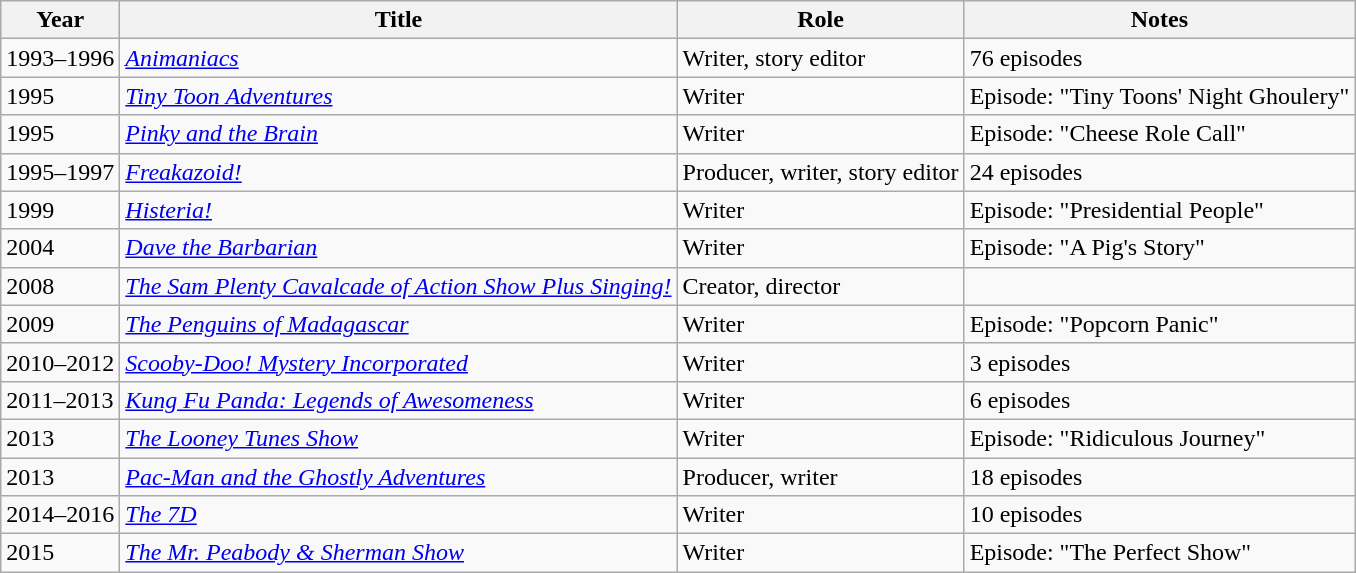<table class="wikitable sortable">
<tr>
<th>Year</th>
<th>Title</th>
<th>Role</th>
<th>Notes</th>
</tr>
<tr>
<td>1993–1996</td>
<td><em><a href='#'>Animaniacs</a></em></td>
<td>Writer, story editor</td>
<td>76 episodes</td>
</tr>
<tr>
<td>1995</td>
<td><em><a href='#'>Tiny Toon Adventures</a></em></td>
<td>Writer</td>
<td>Episode: "Tiny Toons' Night Ghoulery"</td>
</tr>
<tr>
<td>1995</td>
<td><em><a href='#'>Pinky and the Brain</a></em></td>
<td>Writer</td>
<td>Episode: "Cheese Role Call"</td>
</tr>
<tr>
<td>1995–1997</td>
<td><em><a href='#'>Freakazoid!</a></em></td>
<td>Producer, writer, story editor</td>
<td>24 episodes</td>
</tr>
<tr>
<td>1999</td>
<td><em><a href='#'>Histeria!</a></em></td>
<td>Writer</td>
<td>Episode: "Presidential People"</td>
</tr>
<tr>
<td>2004</td>
<td><em><a href='#'>Dave the Barbarian</a></em></td>
<td>Writer</td>
<td>Episode: "A Pig's Story"</td>
</tr>
<tr>
<td>2008</td>
<td><em><a href='#'>The Sam Plenty Cavalcade of Action Show Plus Singing!</a></em></td>
<td>Creator, director</td>
<td></td>
</tr>
<tr>
<td>2009</td>
<td><em><a href='#'>The Penguins of Madagascar</a></em></td>
<td>Writer</td>
<td>Episode: "Popcorn Panic"</td>
</tr>
<tr>
<td>2010–2012</td>
<td><em><a href='#'>Scooby-Doo! Mystery Incorporated</a></em></td>
<td>Writer</td>
<td>3 episodes</td>
</tr>
<tr>
<td>2011–2013</td>
<td><em><a href='#'>Kung Fu Panda: Legends of Awesomeness</a></em></td>
<td>Writer</td>
<td>6 episodes</td>
</tr>
<tr>
<td>2013</td>
<td><em><a href='#'>The Looney Tunes Show</a></em></td>
<td>Writer</td>
<td>Episode: "Ridiculous Journey"</td>
</tr>
<tr>
<td>2013</td>
<td><em><a href='#'>Pac-Man and the Ghostly Adventures</a></em></td>
<td>Producer, writer</td>
<td>18 episodes</td>
</tr>
<tr>
<td>2014–2016</td>
<td><em><a href='#'>The 7D</a></em></td>
<td>Writer</td>
<td>10 episodes</td>
</tr>
<tr>
<td>2015</td>
<td><em><a href='#'>The Mr. Peabody & Sherman Show</a></em></td>
<td>Writer</td>
<td>Episode: "The Perfect Show"</td>
</tr>
</table>
